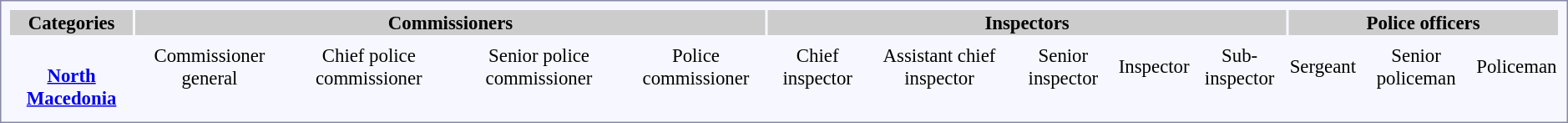<table style="border:1px solid #8888aa; background:#f7f8ff; padding:5px; font-size:95%; margin:0 12px 12px 0;">
<tr style="background:#ccc;">
<th><strong>Categories</strong></th>
<th colspan=4>Commissioners</th>
<th colspan=5>Inspectors</th>
<th colspan=3>Police officers</th>
</tr>
<tr style="text-align:center;">
<td rowspan="2"><strong><br><a href='#'>North Macedonia</a> </strong><br></td>
<td></td>
<td></td>
<td></td>
<td></td>
<td></td>
<td></td>
<td></td>
<td></td>
<td></td>
<td></td>
<td></td>
<td></td>
</tr>
<tr style="text-align:center;">
<td>Commissioner general<br><br></td>
<td>Chief police commissioner<br><br></td>
<td>Senior police commissioner<br><br></td>
<td>Police commissioner<br><br></td>
<td>Chief inspector<br><br></td>
<td>Assistant chief inspector<br><br></td>
<td>Senior inspector<br><br></td>
<td>Inspector<br><br></td>
<td>Sub-inspector<br><br></td>
<td>Sergeant<br><br></td>
<td>Senior policeman<br><br></td>
<td>Policeman<br><br></td>
</tr>
</table>
